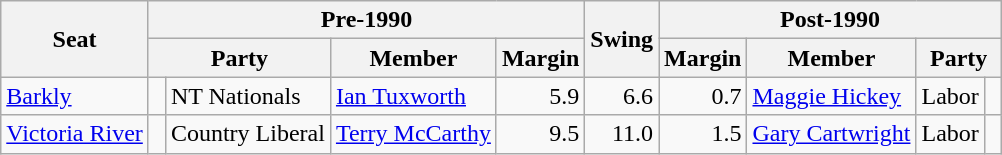<table class="wikitable">
<tr>
<th rowspan=2>Seat</th>
<th colspan=4>Pre-1990</th>
<th rowspan=2>Swing</th>
<th colspan=4>Post-1990</th>
</tr>
<tr>
<th colspan=2>Party</th>
<th>Member</th>
<th>Margin</th>
<th>Margin</th>
<th>Member</th>
<th colspan=2>Party</th>
</tr>
<tr>
<td><a href='#'>Barkly</a></td>
<td> </td>
<td>NT Nationals</td>
<td><a href='#'>Ian Tuxworth</a></td>
<td style="text-align:right;">5.9</td>
<td style="text-align:right;">6.6</td>
<td style="text-align:right;">0.7</td>
<td><a href='#'>Maggie Hickey</a></td>
<td>Labor</td>
<td> </td>
</tr>
<tr>
<td><a href='#'>Victoria River</a></td>
<td> </td>
<td>Country Liberal</td>
<td><a href='#'>Terry McCarthy</a></td>
<td style="text-align:right;">9.5</td>
<td style="text-align:right;">11.0</td>
<td style="text-align:right;">1.5</td>
<td><a href='#'>Gary Cartwright</a></td>
<td>Labor</td>
<td> </td>
</tr>
</table>
